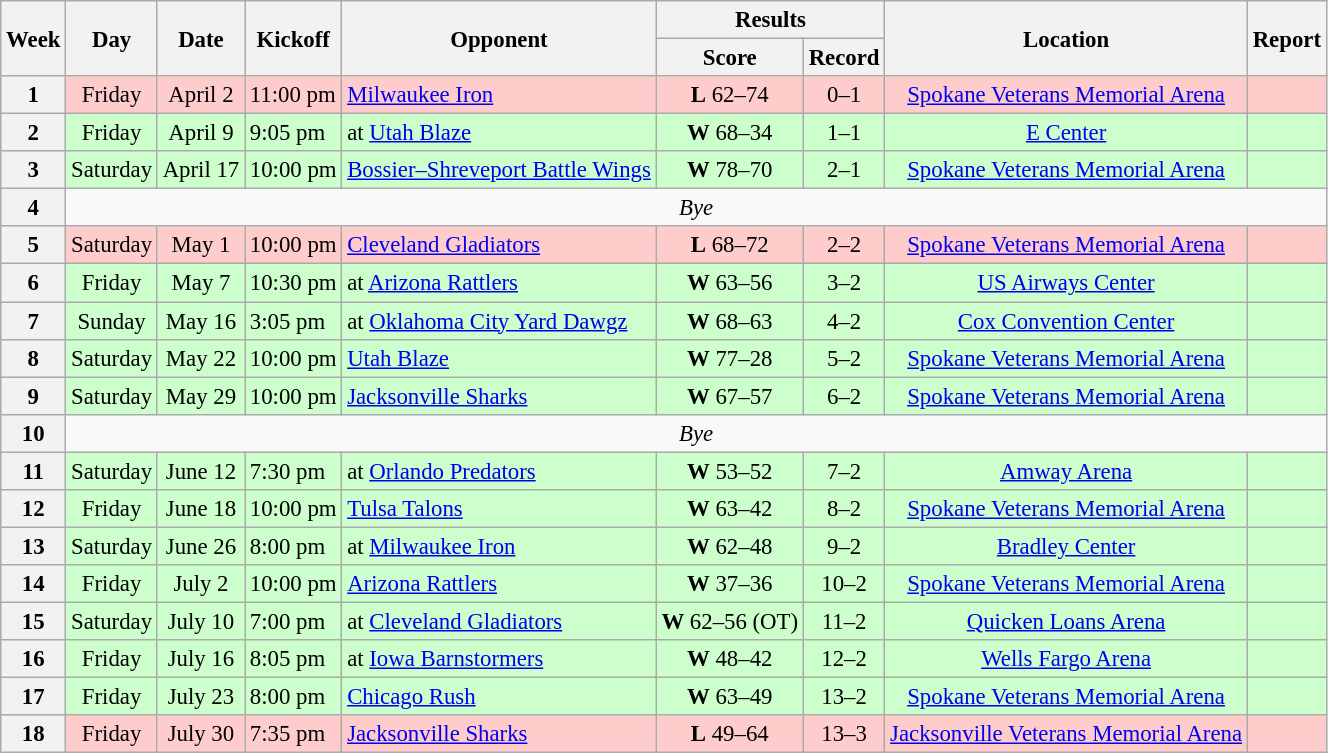<table class="wikitable" style="font-size: 95%;">
<tr>
<th rowspan="2">Week</th>
<th rowspan="2">Day</th>
<th rowspan="2">Date</th>
<th rowspan="2">Kickoff</th>
<th rowspan="2">Opponent</th>
<th colspan="2">Results</th>
<th rowspan="2">Location</th>
<th rowspan="2">Report</th>
</tr>
<tr>
<th>Score</th>
<th>Record</th>
</tr>
<tr style= background:#ffcccc>
<th align="center"><strong>1</strong></th>
<td align="center">Friday</td>
<td align="center">April 2</td>
<td>11:00 pm</td>
<td><a href='#'>Milwaukee Iron</a></td>
<td align="center"><strong>L</strong> 62–74</td>
<td align="center">0–1</td>
<td align="center"><a href='#'>Spokane Veterans Memorial Arena</a></td>
<td align="center"></td>
</tr>
<tr style= background:#ccffcc>
<th align="center"><strong>2</strong></th>
<td align="center">Friday</td>
<td align="center">April 9</td>
<td>9:05 pm</td>
<td>at <a href='#'>Utah Blaze</a></td>
<td align="center"><strong>W</strong> 68–34</td>
<td align="center">1–1</td>
<td align="center"><a href='#'>E Center</a></td>
<td align="center"></td>
</tr>
<tr style= background:#ccffcc>
<th align="center"><strong>3</strong></th>
<td align="center">Saturday</td>
<td align="center">April 17</td>
<td>10:00 pm</td>
<td><a href='#'>Bossier–Shreveport Battle Wings</a></td>
<td align="center"><strong>W</strong> 78–70</td>
<td align="center">2–1</td>
<td align="center"><a href='#'>Spokane Veterans Memorial Arena</a></td>
<td align="center"></td>
</tr>
<tr style=>
<th align="center"><strong>4</strong></th>
<td colspan="9" align="center" valign="middle"><em>Bye</em></td>
</tr>
<tr style= background:#ffcccc>
<th align="center"><strong>5</strong></th>
<td align="center">Saturday</td>
<td align="center">May 1</td>
<td>10:00 pm</td>
<td><a href='#'>Cleveland Gladiators</a></td>
<td align="center"><strong>L</strong> 68–72</td>
<td align="center">2–2</td>
<td align="center"><a href='#'>Spokane Veterans Memorial Arena</a></td>
<td align="center"></td>
</tr>
<tr style= background:#ccffcc>
<th align="center"><strong>6</strong></th>
<td align="center">Friday</td>
<td align="center">May 7</td>
<td>10:30 pm</td>
<td>at <a href='#'>Arizona Rattlers</a></td>
<td align="center"><strong>W</strong> 63–56</td>
<td align="center">3–2</td>
<td align="center"><a href='#'>US Airways Center</a></td>
<td align="center"></td>
</tr>
<tr style= background:#ccffcc>
<th align="center"><strong>7</strong></th>
<td align="center">Sunday</td>
<td align="center">May 16</td>
<td>3:05 pm</td>
<td>at <a href='#'>Oklahoma City Yard Dawgz</a></td>
<td align="center"><strong>W</strong> 68–63</td>
<td align="center">4–2</td>
<td align="center"><a href='#'>Cox Convention Center</a></td>
<td align="center"></td>
</tr>
<tr style= background:#ccffcc>
<th align="center"><strong>8</strong></th>
<td align="center">Saturday</td>
<td align="center">May 22</td>
<td>10:00 pm</td>
<td><a href='#'>Utah Blaze</a></td>
<td align="center"><strong>W</strong> 77–28</td>
<td align="center">5–2</td>
<td align="center"><a href='#'>Spokane Veterans Memorial Arena</a></td>
<td align="center"></td>
</tr>
<tr style= background:#ccffcc>
<th align="center"><strong>9</strong></th>
<td align="center">Saturday</td>
<td align="center">May 29</td>
<td>10:00 pm</td>
<td><a href='#'>Jacksonville Sharks</a></td>
<td align="center"><strong>W</strong> 67–57</td>
<td align="center">6–2</td>
<td align="center"><a href='#'>Spokane Veterans Memorial Arena</a></td>
<td align="center"></td>
</tr>
<tr style=>
<th align="center"><strong>10</strong></th>
<td colspan="9" align="center" valign="middle"><em>Bye</em></td>
</tr>
<tr style= background:#ccffcc>
<th align="center"><strong>11</strong></th>
<td align="center">Saturday</td>
<td align="center">June 12</td>
<td>7:30 pm</td>
<td>at <a href='#'>Orlando Predators</a></td>
<td align="center"><strong>W</strong> 53–52</td>
<td align="center">7–2</td>
<td align="center"><a href='#'>Amway Arena</a></td>
<td align="center"></td>
</tr>
<tr style= background:#ccffcc>
<th align="center"><strong>12</strong></th>
<td align="center">Friday</td>
<td align="center">June 18</td>
<td>10:00 pm</td>
<td><a href='#'>Tulsa Talons</a></td>
<td align="center"><strong>W</strong> 63–42</td>
<td align="center">8–2</td>
<td align="center"><a href='#'>Spokane Veterans Memorial Arena</a></td>
<td align="center"></td>
</tr>
<tr style= background:#ccffcc>
<th align="center"><strong>13</strong></th>
<td align="center">Saturday</td>
<td align="center">June 26</td>
<td>8:00 pm</td>
<td>at <a href='#'>Milwaukee Iron</a></td>
<td align="center"><strong>W</strong> 62–48</td>
<td align="center">9–2</td>
<td align="center"><a href='#'>Bradley Center</a></td>
<td align="center"></td>
</tr>
<tr style= background:#ccffcc>
<th align="center"><strong>14</strong></th>
<td align="center">Friday</td>
<td align="center">July 2</td>
<td>10:00 pm</td>
<td><a href='#'>Arizona Rattlers</a></td>
<td align="center"><strong>W</strong>  37–36</td>
<td align="center">10–2</td>
<td align="center"><a href='#'>Spokane Veterans Memorial Arena</a></td>
<td align="center"></td>
</tr>
<tr style= background:#ccffcc>
<th align="center"><strong>15</strong></th>
<td align="center">Saturday</td>
<td align="center">July 10</td>
<td>7:00 pm</td>
<td>at <a href='#'>Cleveland Gladiators</a></td>
<td align="center"><strong>W</strong>  62–56 (OT)</td>
<td align="center">11–2</td>
<td align="center"><a href='#'>Quicken Loans Arena</a></td>
<td align="center"></td>
</tr>
<tr style= background:#ccffcc>
<th align="center"><strong>16</strong></th>
<td align="center">Friday</td>
<td align="center">July 16</td>
<td>8:05 pm</td>
<td>at <a href='#'>Iowa Barnstormers</a></td>
<td align="center"><strong>W</strong>  48–42</td>
<td align="center">12–2</td>
<td align="center"><a href='#'>Wells Fargo Arena</a></td>
<td align="center"></td>
</tr>
<tr style= background:#ccffcc>
<th align="center"><strong>17</strong></th>
<td align="center">Friday</td>
<td align="center">July 23</td>
<td>8:00 pm</td>
<td><a href='#'>Chicago Rush</a></td>
<td align="center"><strong>W</strong> 63–49</td>
<td align="center">13–2</td>
<td align="center"><a href='#'>Spokane Veterans Memorial Arena</a></td>
<td align="center"></td>
</tr>
<tr style= background:#ffcccc>
<th align="center"><strong>18</strong></th>
<td align="center">Friday</td>
<td align="center">July 30</td>
<td>7:35 pm</td>
<td><a href='#'>Jacksonville Sharks</a></td>
<td align="center"><strong>L</strong> 49–64</td>
<td align="center">13–3</td>
<td align="center"><a href='#'>Jacksonville Veterans Memorial Arena</a></td>
<td align="center"></td>
</tr>
</table>
